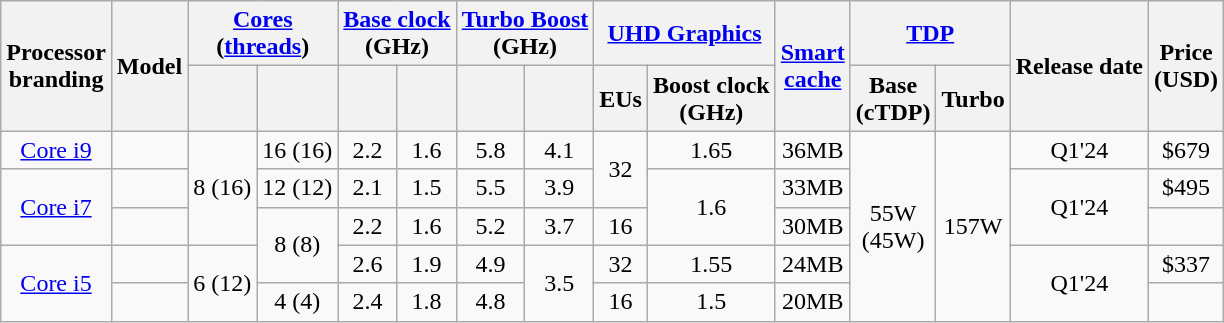<table class="wikitable sortable" style="text-align:center;">
<tr>
<th rowspan="2">Processor<br>branding</th>
<th rowspan="2">Model</th>
<th colspan="2"><a href='#'>Cores</a><br>(<a href='#'>threads</a>)</th>
<th colspan="2"><a href='#'>Base clock</a><br>(GHz)</th>
<th colspan="2"><a href='#'>Turbo Boost</a><br>(GHz)</th>
<th colspan="2"><a href='#'>UHD Graphics</a></th>
<th rowspan="2"><a href='#'>Smart<br>cache</a></th>
<th colspan="2"><a href='#'>TDP</a></th>
<th rowspan="2">Release date</th>
<th rowspan="2">Price <br> (USD)</th>
</tr>
<tr>
<th></th>
<th></th>
<th></th>
<th></th>
<th></th>
<th></th>
<th>EUs</th>
<th>Boost clock<br>(GHz)</th>
<th>Base<br>(cTDP)</th>
<th>Turbo</th>
</tr>
<tr>
<td rowspan="1"><a href='#'>Core i9</a></td>
<td></td>
<td rowspan="3">8 (16)</td>
<td>16 (16)</td>
<td>2.2</td>
<td>1.6</td>
<td>5.8</td>
<td>4.1</td>
<td rowspan="2">32</td>
<td>1.65</td>
<td>36MB</td>
<td rowspan="5">55W<br>(45W)</td>
<td rowspan="5">157W</td>
<td>Q1'24</td>
<td>$679</td>
</tr>
<tr>
<td rowspan="2"><a href='#'>Core i7</a></td>
<td></td>
<td>12 (12)</td>
<td>2.1</td>
<td>1.5</td>
<td>5.5</td>
<td>3.9</td>
<td rowspan="2">1.6</td>
<td>33MB</td>
<td rowspan="2">Q1'24</td>
<td>$495</td>
</tr>
<tr>
<td></td>
<td rowspan="2">8 (8)</td>
<td>2.2</td>
<td>1.6</td>
<td>5.2</td>
<td>3.7</td>
<td>16</td>
<td>30MB</td>
</tr>
<tr>
<td rowspan="2"><a href='#'>Core i5</a></td>
<td></td>
<td rowspan="2">6 (12)</td>
<td>2.6</td>
<td>1.9</td>
<td>4.9</td>
<td rowspan="2">3.5</td>
<td>32</td>
<td>1.55</td>
<td>24MB</td>
<td rowspan="2">Q1'24</td>
<td>$337</td>
</tr>
<tr>
<td></td>
<td>4 (4)</td>
<td>2.4</td>
<td>1.8</td>
<td>4.8</td>
<td>16</td>
<td>1.5</td>
<td>20MB</td>
</tr>
</table>
